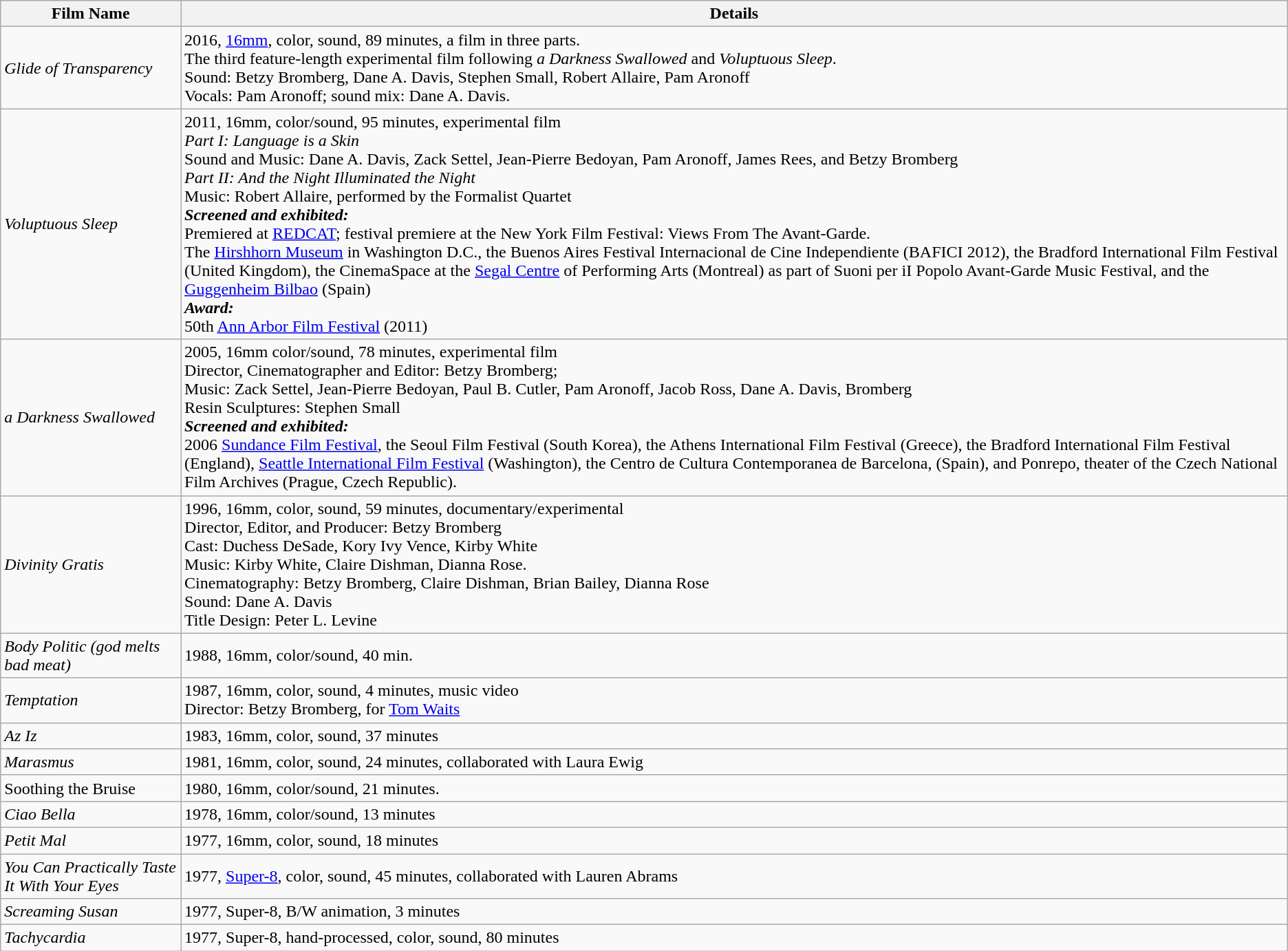<table class="wikitable">
<tr>
<th>Film Name</th>
<th>Details</th>
</tr>
<tr>
<td><em>Glide of Transparency</em></td>
<td>2016, <a href='#'>16mm</a>, color, sound, 89 minutes, a film in three parts.<br>The third feature-length experimental film following <em>a Darkness Swallowed</em> and <em>Voluptuous Sleep</em>.<br>Sound: Betzy Bromberg, Dane A. Davis, Stephen Small, Robert Allaire, Pam Aronoff<br>Vocals: Pam Aronoff; sound mix: Dane A. Davis.</td>
</tr>
<tr>
<td><em>Voluptuous Sleep</em></td>
<td>2011, 16mm, color/sound, 95 minutes, experimental film<br><em>Part I:</em> <em>Language is a Skin</em><br>Sound and Music: Dane A. Davis, Zack Settel, Jean-Pierre Bedoyan, Pam Aronoff, James Rees, and Betzy Bromberg<br><em>Part II: And the Night Illuminated the Night</em><br>Music: Robert Allaire, performed by the Formalist Quartet<br><strong><em>Screened and exhibited:</em></strong><br>Premiered at <a href='#'>REDCAT</a>; festival premiere at the New York Film Festival: Views From The Avant-Garde.<br>The <a href='#'>Hirshhorn Museum</a> in Washington D.C., the Buenos Aires Festival Internacional de Cine Independiente (BAFICI 2012), the Bradford International Film Festival (United Kingdom), the CinemaSpace at the <a href='#'>Segal Centre</a> of Performing Arts (Montreal) as part of Suoni per iI Popolo Avant-Garde Music Festival, and the <a href='#'>Guggenheim Bilbao</a> (Spain)<br><strong><em>Award:</em></strong><br>50th <a href='#'>Ann Arbor Film Festival</a> (2011)</td>
</tr>
<tr>
<td><em>a Darkness Swallowed</em></td>
<td>2005, 16mm color/sound, 78 minutes, experimental film<br>Director, Cinematographer and Editor: Betzy Bromberg;<br>Music: Zack Settel, Jean-Pierre Bedoyan, Paul B. Cutler, Pam Aronoff, Jacob Ross, Dane A. Davis, Bromberg<br>Resin Sculptures: Stephen Small<br><strong><em>Screened and exhibited:</em></strong><br>2006 <a href='#'>Sundance Film Festival</a>, the Seoul Film Festival (South Korea), the Athens International Film Festival (Greece), the Bradford International Film Festival (England), <a href='#'>Seattle International Film Festival</a> (Washington), the Centro de Cultura Contemporanea de Barcelona, (Spain), and Ponrepo, theater of the Czech National Film Archives (Prague, Czech Republic).</td>
</tr>
<tr>
<td><em>Divinity Gratis</em></td>
<td>1996, 16mm, color, sound, 59 minutes, documentary/experimental<br>Director, Editor, and Producer: Betzy Bromberg<br>Cast: Duchess DeSade, Kory Ivy Vence, Kirby White<br>Music: Kirby White, Claire Dishman, Dianna Rose.<br>Cinematography: Betzy Bromberg, Claire Dishman, Brian Bailey, Dianna Rose<br>Sound: Dane A. Davis<br>Title Design: Peter L. Levine</td>
</tr>
<tr>
<td><em>Body Politic (god melts bad meat)</em></td>
<td>1988, 16mm, color/sound, 40 min.</td>
</tr>
<tr>
<td><em>Temptation</em></td>
<td>1987, 16mm, color, sound, 4 minutes, music video<br>Director: Betzy Bromberg, for <a href='#'>Tom Waits</a></td>
</tr>
<tr>
<td><em>Az Iz</em></td>
<td>1983, 16mm, color, sound, 37 minutes</td>
</tr>
<tr>
<td><em>Marasmus</em></td>
<td>1981, 16mm, color, sound, 24 minutes, collaborated with Laura Ewig</td>
</tr>
<tr>
<td>Soothing the Bruise</td>
<td>1980, 16mm, color/sound, 21 minutes.</td>
</tr>
<tr>
<td><em>Ciao Bella</em></td>
<td>1978, 16mm, color/sound, 13 minutes</td>
</tr>
<tr>
<td><em>Petit Mal</em></td>
<td>1977, 16mm, color, sound, 18 minutes</td>
</tr>
<tr>
<td><em>You Can Practically Taste It With Your Eyes</em></td>
<td>1977, <a href='#'>Super-8</a>, color, sound, 45 minutes, collaborated with Lauren Abrams</td>
</tr>
<tr>
<td><em>Screaming Susan</em></td>
<td>1977, Super-8, B/W animation, 3 minutes</td>
</tr>
<tr>
<td><em>Tachycardia</em></td>
<td>1977, Super-8, hand-processed, color, sound, 80 minutes</td>
</tr>
</table>
